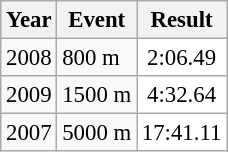<table class="wikitable" style="font-size:95%;">
<tr>
<th>Year</th>
<th>Event</th>
<th>Result</th>
</tr>
<tr>
<td rowspan=1 valign="top">2008</td>
<td>800 m</td>
<td bgcolor="white" align="center">2:06.49</td>
</tr>
<tr>
<td rowspan=1 valign="top">2009</td>
<td>1500 m</td>
<td bgcolor="white" align="center">4:32.64</td>
</tr>
<tr>
<td rowspan=1 valign="top">2007</td>
<td>5000 m</td>
<td bgcolor="white" align="center">17:41.11</td>
</tr>
</table>
